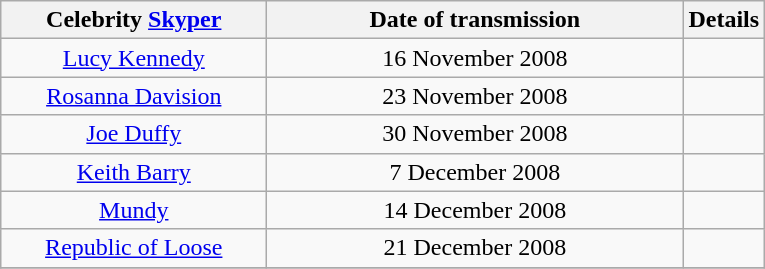<table class="wikitable">
<tr>
<th width="170" rowspan="1">Celebrity <a href='#'>Skyper</a></th>
<th width="270" rowspan="1">Date of transmission</th>
<th width="40" rowspan="1">Details</th>
</tr>
<tr>
<td align="center"><a href='#'>Lucy Kennedy</a></td>
<td align="center">16 November 2008</td>
<td align="center"></td>
</tr>
<tr>
<td align="center"><a href='#'>Rosanna Davision</a></td>
<td align="center">23 November 2008</td>
<td align="center"></td>
</tr>
<tr>
<td align="center"><a href='#'>Joe Duffy</a></td>
<td align="center">30 November 2008</td>
<td align="center"></td>
</tr>
<tr>
<td align="center"><a href='#'>Keith Barry</a></td>
<td align="center">7 December 2008</td>
<td align="center"></td>
</tr>
<tr>
<td align="center"><a href='#'>Mundy</a></td>
<td align="center">14 December 2008</td>
<td align="center"></td>
</tr>
<tr>
<td align="center"><a href='#'>Republic of Loose</a></td>
<td align="center">21 December 2008</td>
<td align="center"></td>
</tr>
<tr>
</tr>
</table>
